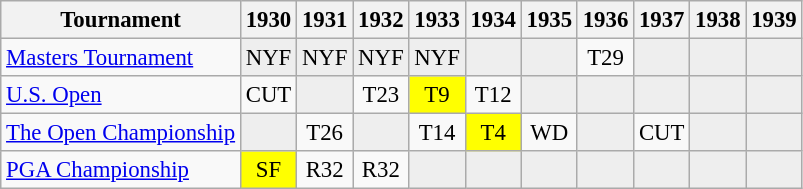<table class="wikitable" style="font-size:95%;text-align:center;">
<tr>
<th>Tournament</th>
<th>1930</th>
<th>1931</th>
<th>1932</th>
<th>1933</th>
<th>1934</th>
<th>1935</th>
<th>1936</th>
<th>1937</th>
<th>1938</th>
<th>1939</th>
</tr>
<tr>
<td align=left><a href='#'>Masters Tournament</a></td>
<td style="background:#eeeeee;">NYF</td>
<td style="background:#eeeeee;">NYF</td>
<td style="background:#eeeeee;">NYF</td>
<td style="background:#eeeeee;">NYF</td>
<td style="background:#eeeeee;"></td>
<td style="background:#eeeeee;"></td>
<td>T29</td>
<td style="background:#eeeeee;"></td>
<td style="background:#eeeeee;"></td>
<td style="background:#eeeeee;"></td>
</tr>
<tr>
<td align=left><a href='#'>U.S. Open</a></td>
<td>CUT</td>
<td style="background:#eeeeee;"></td>
<td>T23</td>
<td style="background:yellow;">T9</td>
<td>T12</td>
<td style="background:#eeeeee;"></td>
<td style="background:#eeeeee;"></td>
<td style="background:#eeeeee;"></td>
<td style="background:#eeeeee;"></td>
<td style="background:#eeeeee;"></td>
</tr>
<tr>
<td align=left><a href='#'>The Open Championship</a></td>
<td style="background:#eeeeee;"></td>
<td>T26</td>
<td style="background:#eeeeee;"></td>
<td>T14</td>
<td style="background:yellow;">T4</td>
<td>WD</td>
<td style="background:#eeeeee;"></td>
<td>CUT</td>
<td style="background:#eeeeee;"></td>
<td style="background:#eeeeee;"></td>
</tr>
<tr>
<td align=left><a href='#'>PGA Championship</a></td>
<td style="background:yellow;">SF</td>
<td>R32</td>
<td>R32</td>
<td style="background:#eeeeee;"></td>
<td style="background:#eeeeee;"></td>
<td style="background:#eeeeee;"></td>
<td style="background:#eeeeee;"></td>
<td style="background:#eeeeee;"></td>
<td style="background:#eeeeee;"></td>
<td style="background:#eeeeee;"></td>
</tr>
</table>
